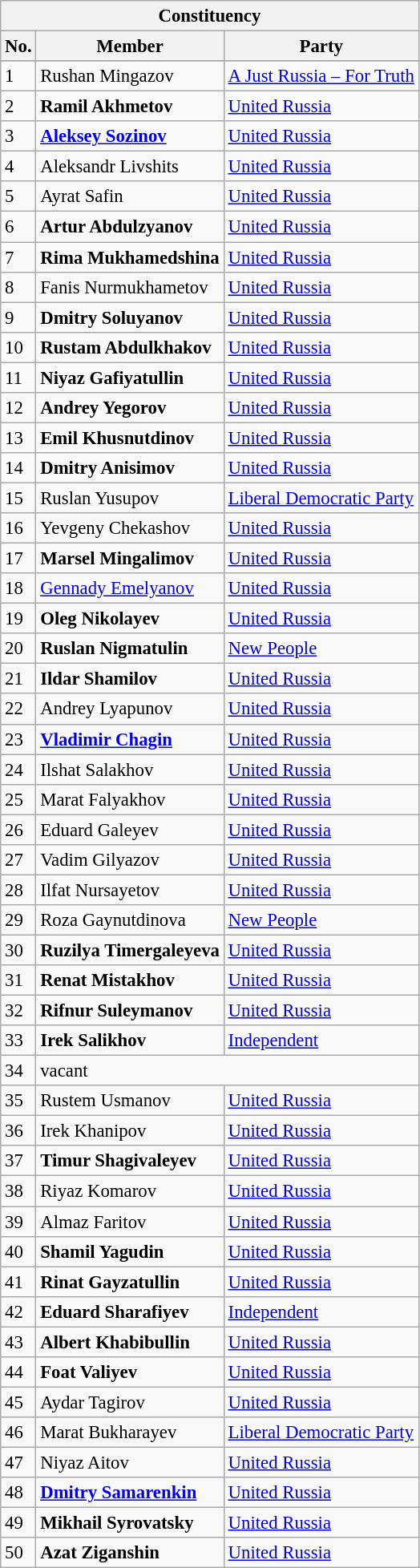<table class="wikitable sortable mw-collapsible mw-collapsed" style="font-size: 95%;">
<tr>
<th colspan=3>Constituency</th>
</tr>
<tr>
<th>No.</th>
<th>Member</th>
<th>Party</th>
</tr>
<tr>
</tr>
<tr>
<td>1</td>
<td>Rushan Mingazov</td>
<td><a href='#'>A Just Russia – For Truth</a></td>
</tr>
<tr>
<td>2</td>
<td><strong>Ramil Akhmetov</strong></td>
<td><a href='#'>United Russia</a></td>
</tr>
<tr>
<td>3</td>
<td><strong><a href='#'>Aleksey Sozinov</a></strong></td>
<td><a href='#'>United Russia</a></td>
</tr>
<tr>
<td>4</td>
<td>Aleksandr Livshits</td>
<td><a href='#'>United Russia</a></td>
</tr>
<tr>
<td>5</td>
<td>Ayrat Safin</td>
<td><a href='#'>United Russia</a></td>
</tr>
<tr>
<td>6</td>
<td><strong>Artur Abdulzyanov</strong></td>
<td><a href='#'>United Russia</a></td>
</tr>
<tr>
<td>7</td>
<td><strong>Rima Mukhamedshina</strong></td>
<td><a href='#'>United Russia</a></td>
</tr>
<tr>
<td>8</td>
<td>Fanis Nurmukhametov</td>
<td><a href='#'>United Russia</a></td>
</tr>
<tr>
<td>9</td>
<td><strong>Dmitry Soluyanov</strong></td>
<td><a href='#'>United Russia</a></td>
</tr>
<tr>
<td>10</td>
<td><strong>Rustam Abdulkhakov</strong></td>
<td><a href='#'>United Russia</a></td>
</tr>
<tr>
<td>11</td>
<td><strong>Niyaz Gafiyatullin</strong></td>
<td><a href='#'>United Russia</a></td>
</tr>
<tr>
<td>12</td>
<td><strong>Andrey Yegorov</strong></td>
<td><a href='#'>United Russia</a></td>
</tr>
<tr>
<td>13</td>
<td><strong>Emil Khusnutdinov</strong></td>
<td><a href='#'>United Russia</a></td>
</tr>
<tr>
<td>14</td>
<td><strong>Dmitry Anisimov</strong></td>
<td><a href='#'>United Russia</a></td>
</tr>
<tr>
<td>15</td>
<td>Ruslan Yusupov</td>
<td><a href='#'>Liberal Democratic Party</a></td>
</tr>
<tr>
<td>16</td>
<td>Yevgeny Chekashov</td>
<td><a href='#'>United Russia</a></td>
</tr>
<tr>
<td>17</td>
<td><strong>Marsel Mingalimov</strong></td>
<td><a href='#'>United Russia</a></td>
</tr>
<tr>
<td>18</td>
<td><a href='#'>Gennady Emelyanov</a></td>
<td><a href='#'>United Russia</a></td>
</tr>
<tr>
<td>19</td>
<td><strong>Oleg Nikolayev</strong></td>
<td><a href='#'>United Russia</a></td>
</tr>
<tr>
<td>20</td>
<td><strong>Ruslan Nigmatulin</strong></td>
<td><a href='#'>New People</a></td>
</tr>
<tr>
<td>21</td>
<td><strong>Ildar Shamilov</strong></td>
<td><a href='#'>United Russia</a></td>
</tr>
<tr>
<td>22</td>
<td>Andrey Lyapunov</td>
<td><a href='#'>United Russia</a></td>
</tr>
<tr>
<td>23</td>
<td><strong><a href='#'>Vladimir Chagin</a></strong></td>
<td><a href='#'>United Russia</a></td>
</tr>
<tr>
<td>24</td>
<td>Ilshat Salakhov</td>
<td><a href='#'>United Russia</a></td>
</tr>
<tr>
<td>25</td>
<td>Marat Falyakhov</td>
<td><a href='#'>United Russia</a></td>
</tr>
<tr>
<td>26</td>
<td>Eduard Galeyev</td>
<td><a href='#'>United Russia</a></td>
</tr>
<tr>
<td>27</td>
<td>Vadim Gilyazov</td>
<td><a href='#'>United Russia</a></td>
</tr>
<tr>
<td>28</td>
<td>Ilfat Nursayetov</td>
<td><a href='#'>United Russia</a></td>
</tr>
<tr>
<td>29</td>
<td>Roza Gaynutdinova</td>
<td><a href='#'>New People</a></td>
</tr>
<tr>
<td>30</td>
<td><strong>Ruzilya Timergaleyeva</strong></td>
<td><a href='#'>United Russia</a></td>
</tr>
<tr>
<td>31</td>
<td><strong>Renat Mistakhov</strong></td>
<td><a href='#'>United Russia</a></td>
</tr>
<tr>
<td>32</td>
<td><strong>Rifnur Suleymanov</strong></td>
<td><a href='#'>United Russia</a></td>
</tr>
<tr>
<td>33</td>
<td><strong>Irek Salikhov</strong></td>
<td><a href='#'>Independent</a></td>
</tr>
<tr>
<td>34</td>
<td colspan=2>vacant</td>
</tr>
<tr>
<td>35</td>
<td>Rustem Usmanov</td>
<td><a href='#'>United Russia</a></td>
</tr>
<tr>
<td>36</td>
<td>Irek Khanipov</td>
<td><a href='#'>United Russia</a></td>
</tr>
<tr>
<td>37</td>
<td><strong>Timur Shagivaleyev</strong></td>
<td><a href='#'>United Russia</a></td>
</tr>
<tr>
<td>38</td>
<td>Riyaz Komarov</td>
<td><a href='#'>United Russia</a></td>
</tr>
<tr>
<td>39</td>
<td>Almaz Faritov</td>
<td><a href='#'>United Russia</a></td>
</tr>
<tr>
<td>40</td>
<td><strong>Shamil Yagudin</strong></td>
<td><a href='#'>United Russia</a></td>
</tr>
<tr>
<td>41</td>
<td><strong>Rinat Gayzatullin</strong></td>
<td><a href='#'>United Russia</a></td>
</tr>
<tr>
<td>42</td>
<td><strong>Eduard Sharafiyev</strong></td>
<td><a href='#'>Independent</a></td>
</tr>
<tr>
<td>43</td>
<td><strong>Albert Khabibullin</strong></td>
<td><a href='#'>United Russia</a></td>
</tr>
<tr>
<td>44</td>
<td><strong>Foat Valiyev</strong></td>
<td><a href='#'>United Russia</a></td>
</tr>
<tr>
<td>45</td>
<td>Aydar Tagirov</td>
<td><a href='#'>United Russia</a></td>
</tr>
<tr>
<td>46</td>
<td>Marat Bukharayev</td>
<td><a href='#'>Liberal Democratic Party</a></td>
</tr>
<tr>
<td>47</td>
<td>Niyaz Aitov</td>
<td><a href='#'>United Russia</a></td>
</tr>
<tr>
<td>48</td>
<td><strong><a href='#'>Dmitry Samarenkin</a></strong></td>
<td><a href='#'>United Russia</a></td>
</tr>
<tr>
<td>49</td>
<td><strong>Mikhail Syrovatsky</strong></td>
<td><a href='#'>United Russia</a></td>
</tr>
<tr>
<td>50</td>
<td><strong>Azat Ziganshin</strong></td>
<td><a href='#'>United Russia</a></td>
</tr>
</table>
